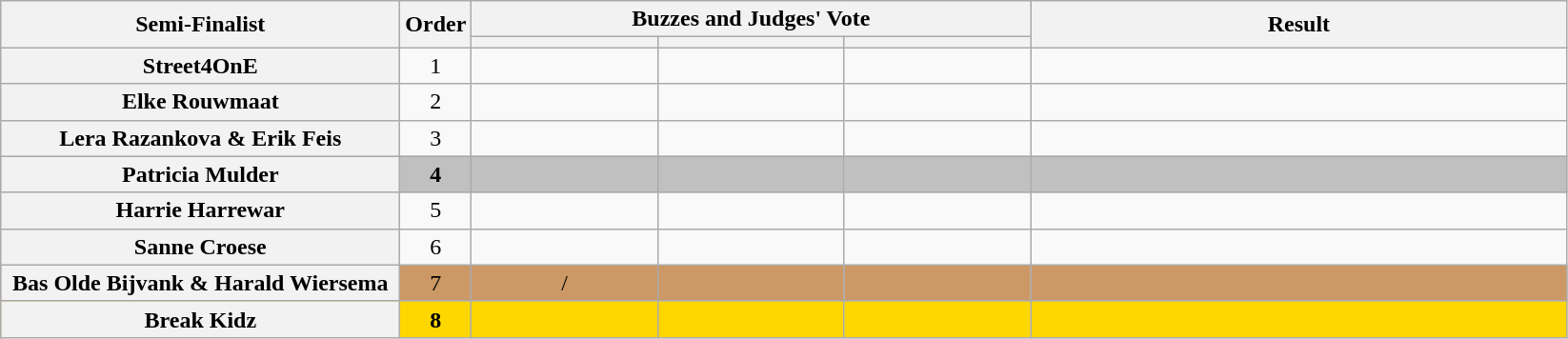<table class="wikitable plainrowheaders sortable" style="text-align:center;">
<tr>
<th scope="col" rowspan=2 class="unsortable" style="width:17em;">Semi-Finalist</th>
<th scope="col" rowspan=2 style="width:1em;">Order</th>
<th scope="col" colspan=3 class="unsortable" style="width:24em;">Buzzes and Judges' Vote</th>
<th scope="col" rowspan=2 style="width:23em;">Result</th>
</tr>
<tr>
<th scope="col" class="unsortable" style="width:6em;"></th>
<th scope="col" class="unsortable" style="width:6em;"></th>
<th scope="col" class="unsortable" style="width:6em;"></th>
</tr>
<tr>
<th scope="row">Street4OnE</th>
<td>1</td>
<td style="text-align:center;"></td>
<td style="text-align:center;"></td>
<td style="text-align:center;"></td>
<td></td>
</tr>
<tr>
<th scope="row">Elke Rouwmaat</th>
<td>2</td>
<td style="text-align:center;"></td>
<td style="text-align:center;"></td>
<td style="text-align:center;"></td>
<td></td>
</tr>
<tr>
<th scope="row">Lera Razankova & Erik Feis</th>
<td>3</td>
<td style="text-align:center;"></td>
<td style="text-align:center;"></td>
<td style="text-align:center;"></td>
<td></td>
</tr>
<tr bgcolor=silver>
<th scope="row"><strong>Patricia Mulder</strong></th>
<td><strong>4</strong></td>
<td style="text-align:center;"></td>
<td style="text-align:center;"></td>
<td style="text-align:center;"></td>
<td><strong></strong></td>
</tr>
<tr>
<th scope="row">Harrie Harrewar</th>
<td>5</td>
<td style="text-align:center;"></td>
<td style="text-align:center;"></td>
<td style="text-align:center;"></td>
<td></td>
</tr>
<tr>
<th scope="row">Sanne Croese</th>
<td>6</td>
<td style="text-align:center;"></td>
<td style="text-align:center;"></td>
<td style="text-align:center;"></td>
<td></td>
</tr>
<tr bgcolor=#c96>
<th scope="row">Bas Olde Bijvank & Harald Wiersema</th>
<td>7</td>
<td style="text-align:center;"> / </td>
<td style="text-align:center;"></td>
<td style="text-align:center;"></td>
<td><strong></strong></td>
</tr>
<tr bgcolor=gold>
<th scope="row"><strong>Break Kidz</strong></th>
<td><strong>8</strong></td>
<td style="text-align:center;"></td>
<td style="text-align:center;"></td>
<td style="text-align:center;"></td>
<td><strong></strong></td>
</tr>
</table>
